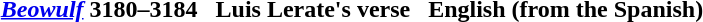<table cellpadding=5 style="margin:1em auto;">
<tr>
<th><em><a href='#'>Beowulf</a></em> 3180–3184</th>
<th>Luis Lerate's verse</th>
<th>English (from the Spanish)</th>
</tr>
<tr>
<td></td>
<td></td>
<td></td>
</tr>
</table>
